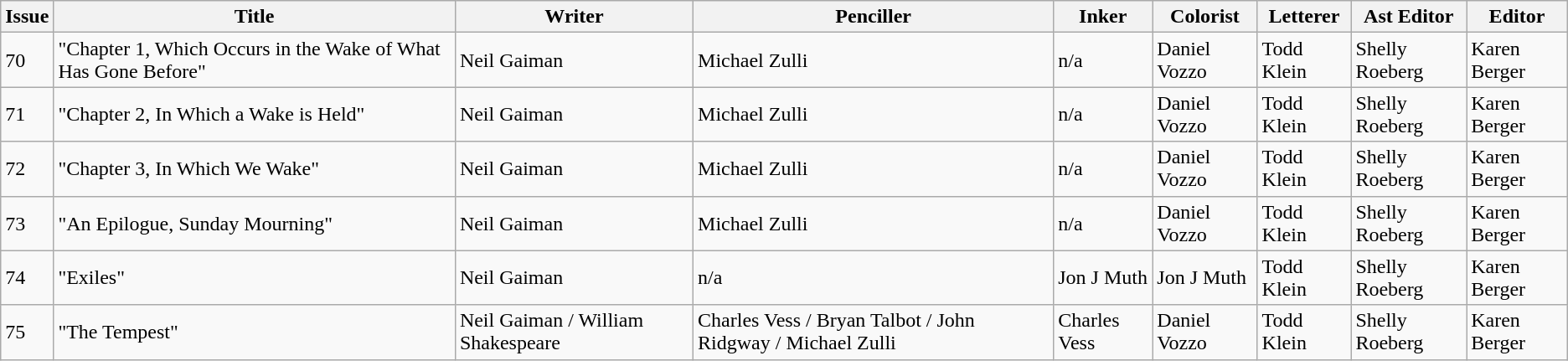<table class="wikitable">
<tr>
<th>Issue</th>
<th>Title</th>
<th>Writer</th>
<th>Penciller</th>
<th>Inker</th>
<th>Colorist</th>
<th>Letterer</th>
<th>Ast Editor</th>
<th>Editor</th>
</tr>
<tr>
<td>70</td>
<td>"Chapter 1, Which Occurs in the Wake of What Has Gone Before"</td>
<td>Neil Gaiman</td>
<td>Michael Zulli</td>
<td>n/a</td>
<td>Daniel Vozzo</td>
<td>Todd Klein</td>
<td>Shelly Roeberg</td>
<td>Karen Berger</td>
</tr>
<tr>
<td>71</td>
<td>"Chapter 2, In Which a Wake is Held"</td>
<td>Neil Gaiman</td>
<td>Michael Zulli</td>
<td>n/a</td>
<td>Daniel Vozzo</td>
<td>Todd Klein</td>
<td>Shelly Roeberg</td>
<td>Karen Berger</td>
</tr>
<tr>
<td>72</td>
<td>"Chapter 3, In Which We Wake"</td>
<td>Neil Gaiman</td>
<td>Michael Zulli</td>
<td>n/a</td>
<td>Daniel Vozzo</td>
<td>Todd Klein</td>
<td>Shelly Roeberg</td>
<td>Karen Berger</td>
</tr>
<tr>
<td>73</td>
<td>"An Epilogue, Sunday Mourning"</td>
<td>Neil Gaiman</td>
<td>Michael Zulli</td>
<td>n/a</td>
<td>Daniel Vozzo</td>
<td>Todd Klein</td>
<td>Shelly Roeberg</td>
<td>Karen Berger</td>
</tr>
<tr>
<td>74</td>
<td>"Exiles"</td>
<td>Neil Gaiman</td>
<td>n/a</td>
<td>Jon J Muth</td>
<td>Jon J Muth</td>
<td>Todd Klein</td>
<td>Shelly Roeberg</td>
<td>Karen Berger</td>
</tr>
<tr>
<td>75</td>
<td>"The Tempest"</td>
<td>Neil Gaiman / William Shakespeare</td>
<td>Charles Vess / Bryan Talbot / John Ridgway / Michael Zulli</td>
<td>Charles Vess</td>
<td>Daniel Vozzo</td>
<td>Todd Klein</td>
<td>Shelly Roeberg</td>
<td>Karen Berger</td>
</tr>
</table>
